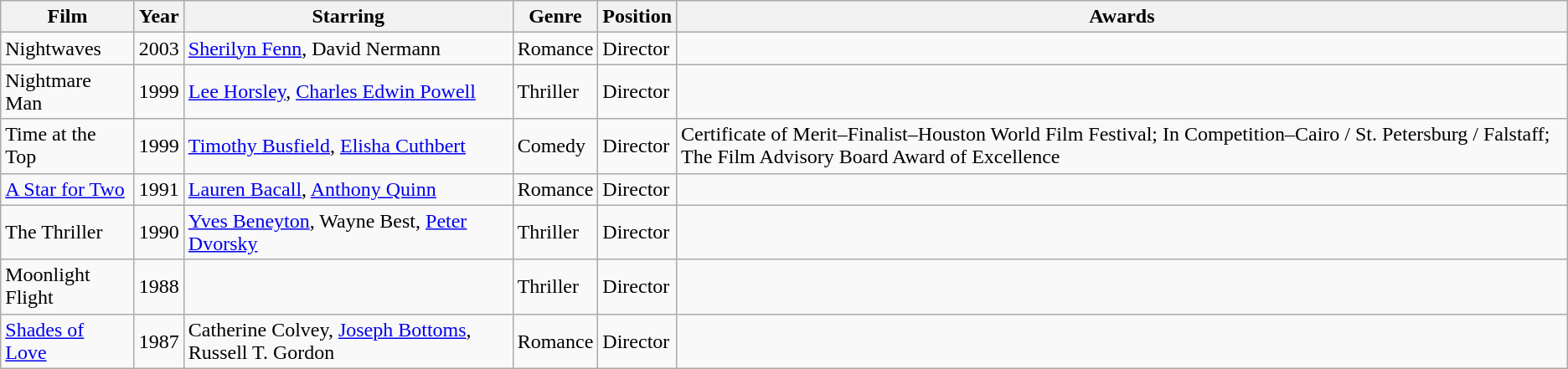<table class="wikitable">
<tr>
<th>Film</th>
<th>Year</th>
<th>Starring</th>
<th>Genre</th>
<th>Position</th>
<th>Awards</th>
</tr>
<tr>
<td>Nightwaves</td>
<td>2003</td>
<td><a href='#'>Sherilyn Fenn</a>, David Nermann</td>
<td>Romance</td>
<td>Director</td>
<td></td>
</tr>
<tr>
<td>Nightmare Man</td>
<td>1999</td>
<td><a href='#'>Lee Horsley</a>, <a href='#'>Charles Edwin Powell</a></td>
<td>Thriller</td>
<td>Director</td>
<td></td>
</tr>
<tr>
<td>Time at the Top</td>
<td>1999</td>
<td><a href='#'>Timothy Busfield</a>, <a href='#'>Elisha Cuthbert</a></td>
<td>Comedy</td>
<td>Director</td>
<td>Certificate of Merit–Finalist–Houston World Film Festival; In Competition–Cairo / St. Petersburg / Falstaff; The Film Advisory Board Award of Excellence</td>
</tr>
<tr>
<td><a href='#'>A Star for Two</a></td>
<td>1991</td>
<td><a href='#'>Lauren Bacall</a>, <a href='#'>Anthony Quinn</a></td>
<td>Romance</td>
<td>Director</td>
<td></td>
</tr>
<tr>
<td>The Thriller</td>
<td>1990</td>
<td><a href='#'>Yves Beneyton</a>, Wayne Best, <a href='#'>Peter Dvorsky</a></td>
<td>Thriller</td>
<td>Director</td>
<td></td>
</tr>
<tr>
<td>Moonlight Flight</td>
<td>1988</td>
<td></td>
<td>Thriller</td>
<td>Director</td>
<td></td>
</tr>
<tr>
<td><a href='#'>Shades of Love</a></td>
<td>1987</td>
<td>Catherine Colvey, <a href='#'>Joseph Bottoms</a>, Russell T. Gordon</td>
<td>Romance</td>
<td>Director</td>
<td></td>
</tr>
</table>
